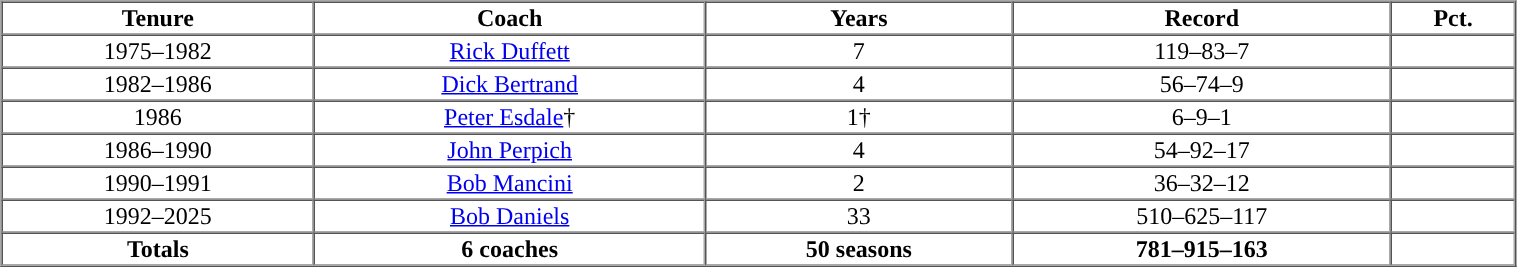<table cellpadding="1" border="1" cellspacing="0" style="width:80%;">
<tr>
<th>Tenure</th>
<th>Coach</th>
<th>Years</th>
<th>Record</th>
<th>Pct.</th>
</tr>
<tr align="center">
<td>1975–1982</td>
<td><a href='#'>Rick Duffett</a></td>
<td>7</td>
<td>119–83–7</td>
<td></td>
</tr>
<tr align="center">
<td>1982–1986</td>
<td><a href='#'>Dick Bertrand</a></td>
<td>4</td>
<td>56–74–9</td>
<td></td>
</tr>
<tr align="center">
<td>1986</td>
<td><a href='#'>Peter Esdale</a>†</td>
<td>1†</td>
<td>6–9–1</td>
<td></td>
</tr>
<tr align="center">
<td>1986–1990</td>
<td><a href='#'>John Perpich</a></td>
<td>4</td>
<td>54–92–17</td>
<td></td>
</tr>
<tr align="center">
<td>1990–1991</td>
<td><a href='#'>Bob Mancini</a></td>
<td>2</td>
<td>36–32–12</td>
<td></td>
</tr>
<tr align="center">
<td>1992–2025</td>
<td><a href='#'>Bob Daniels</a></td>
<td>33</td>
<td>510–625–117</td>
<td></td>
</tr>
<tr align=center>
<th>Totals</th>
<th>6 coaches</th>
<th>50 seasons</th>
<th>781–915–163</th>
<th></th>
</tr>
</table>
